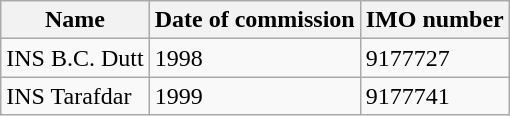<table class="wikitable">
<tr>
<th>Name</th>
<th>Date of commission</th>
<th>IMO number</th>
</tr>
<tr>
<td>INS B.C. Dutt</td>
<td>1998</td>
<td>9177727</td>
</tr>
<tr>
<td>INS Tarafdar</td>
<td>1999</td>
<td>9177741</td>
</tr>
</table>
